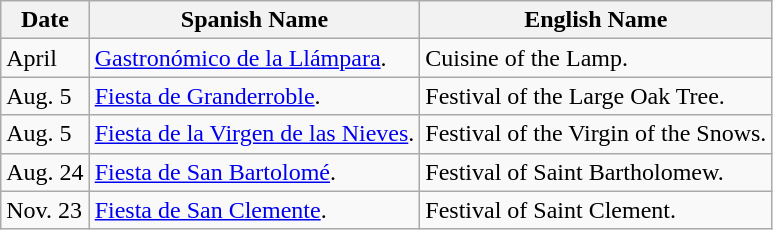<table class="wikitable">
<tr>
<th>Date</th>
<th>Spanish Name</th>
<th>English Name</th>
</tr>
<tr>
<td>April</td>
<td><a href='#'>Gastronómico de la Llámpara</a>.</td>
<td>Cuisine of the Lamp.</td>
</tr>
<tr>
<td>Aug. 5</td>
<td><a href='#'>Fiesta de Granderroble</a>.</td>
<td>Festival of the Large Oak Tree.</td>
</tr>
<tr>
<td>Aug. 5</td>
<td><a href='#'>Fiesta de la Virgen de las Nieves</a>.</td>
<td>Festival of the Virgin of the Snows.</td>
</tr>
<tr>
<td>Aug. 24</td>
<td><a href='#'>Fiesta de San Bartolomé</a>.</td>
<td>Festival of Saint Bartholomew.</td>
</tr>
<tr>
<td>Nov. 23</td>
<td><a href='#'>Fiesta de San Clemente</a>.</td>
<td>Festival of Saint Clement.</td>
</tr>
</table>
